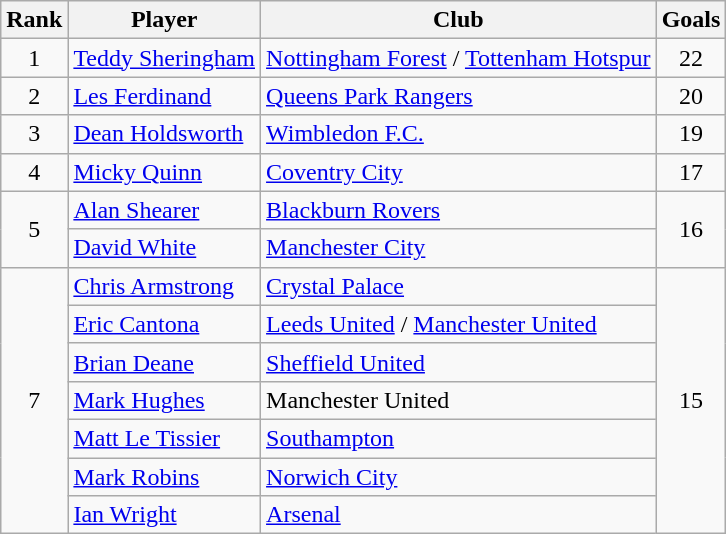<table class="wikitable">
<tr>
<th>Rank</th>
<th>Player</th>
<th>Club</th>
<th>Goals</th>
</tr>
<tr>
<td align=center>1</td>
<td> <a href='#'>Teddy Sheringham</a></td>
<td><a href='#'>Nottingham Forest</a> / <a href='#'>Tottenham Hotspur</a></td>
<td align=center>22</td>
</tr>
<tr>
<td align=center>2</td>
<td> <a href='#'>Les Ferdinand</a></td>
<td><a href='#'>Queens Park Rangers</a></td>
<td align=center>20</td>
</tr>
<tr>
<td align=center>3</td>
<td> <a href='#'>Dean Holdsworth</a></td>
<td><a href='#'>Wimbledon F.C.</a></td>
<td align=center>19</td>
</tr>
<tr>
<td align=center>4</td>
<td> <a href='#'>Micky Quinn</a></td>
<td><a href='#'>Coventry City</a></td>
<td align=center>17</td>
</tr>
<tr>
<td rowspan="2" style="text-align:center;">5</td>
<td> <a href='#'>Alan Shearer</a></td>
<td><a href='#'>Blackburn Rovers</a></td>
<td rowspan="2" style="text-align:center;">16</td>
</tr>
<tr>
<td> <a href='#'>David White</a></td>
<td><a href='#'>Manchester City</a></td>
</tr>
<tr>
<td rowspan="7" style="text-align:center;">7</td>
<td> <a href='#'>Chris Armstrong</a></td>
<td><a href='#'>Crystal Palace</a></td>
<td rowspan="7" style="text-align:center;">15</td>
</tr>
<tr>
<td> <a href='#'>Eric Cantona</a></td>
<td><a href='#'>Leeds United</a> / <a href='#'>Manchester United</a></td>
</tr>
<tr>
<td> <a href='#'>Brian Deane</a></td>
<td><a href='#'>Sheffield United</a></td>
</tr>
<tr>
<td> <a href='#'>Mark Hughes</a></td>
<td>Manchester United</td>
</tr>
<tr>
<td> <a href='#'>Matt Le Tissier</a></td>
<td><a href='#'>Southampton</a></td>
</tr>
<tr>
<td> <a href='#'>Mark Robins</a></td>
<td><a href='#'>Norwich City</a></td>
</tr>
<tr>
<td> <a href='#'>Ian Wright</a></td>
<td><a href='#'>Arsenal</a></td>
</tr>
</table>
